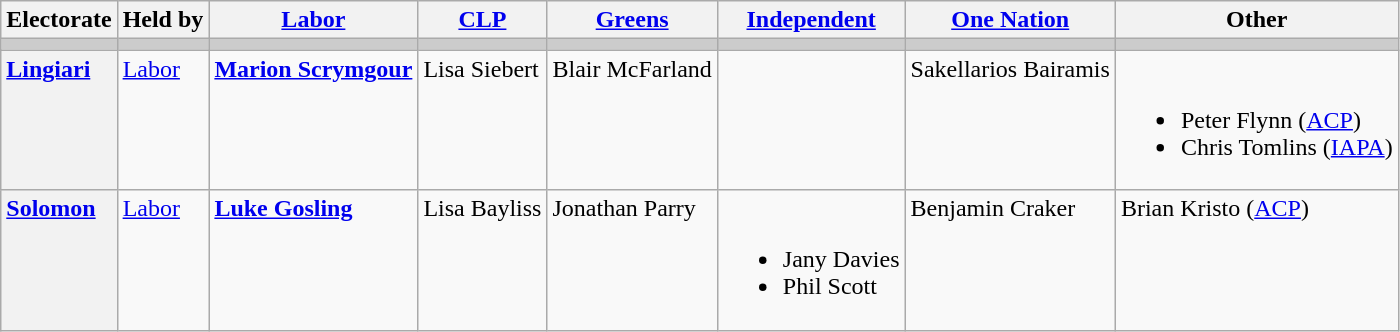<table class="wikitable">
<tr>
<th>Electorate</th>
<th>Held by</th>
<th><a href='#'>Labor</a></th>
<th><a href='#'>CLP</a></th>
<th><a href='#'>Greens</a></th>
<th><a href='#'>Independent</a></th>
<th><a href='#'>One Nation</a></th>
<th>Other</th>
</tr>
<tr style="background:#ccc;">
<td></td>
<td></td>
<td></td>
<td></td>
<td></td>
<td></td>
<td></td>
<td></td>
</tr>
<tr style=vertical-align:top>
<th style=text-align:left><a href='#'>Lingiari</a></th>
<td><a href='#'>Labor</a></td>
<td><strong><a href='#'>Marion Scrymgour</a></strong></td>
<td>Lisa Siebert</td>
<td>Blair McFarland</td>
<td></td>
<td>Sakellarios Bairamis</td>
<td><ul><br><li>Peter Flynn (<a href='#'>ACP</a>)<li>Chris Tomlins (<a href='#'>IAPA</a>)</ul></td>
</tr>
<tr style=vertical-align:top>
<th style=text-align:left><a href='#'>Solomon</a></th>
<td><a href='#'>Labor</a></td>
<td><strong><a href='#'>Luke Gosling</a></strong></td>
<td>Lisa Bayliss</td>
<td>Jonathan Parry</td>
<td><ul><br><li>Jany Davies<li>Phil Scott</ul></td>
<td>Benjamin Craker</td>
<td>Brian Kristo (<a href='#'>ACP</a>)</td>
</tr>
</table>
